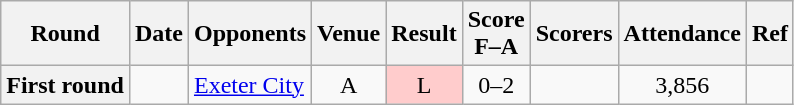<table class="wikitable plainrowheaders sortable" style="text-align:center">
<tr>
<th scope="col">Round</th>
<th scope="col">Date</th>
<th scope="col">Opponents</th>
<th scope="col">Venue</th>
<th scope="col">Result</th>
<th scope="col">Score<br>F–A</th>
<th scope="col" class="unsortable">Scorers</th>
<th scope="col">Attendance</th>
<th scope="col" class="unsortable">Ref</th>
</tr>
<tr>
<th scope="row">First round</th>
<td align="left"></td>
<td align="left"><a href='#'>Exeter City</a></td>
<td>A</td>
<td style="background-color:#FFCCCC">L</td>
<td>0–2</td>
<td align="left"></td>
<td>3,856</td>
<td></td>
</tr>
</table>
